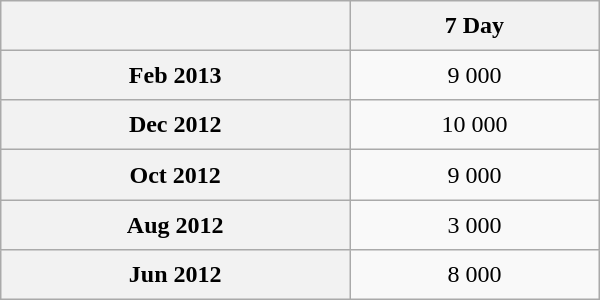<table class="wikitable sortable" style="text-align:center; width:400px; height:200px;">
<tr>
<th></th>
<th>7 Day</th>
</tr>
<tr>
<th scope="row">Feb 2013</th>
<td>9 000</td>
</tr>
<tr>
<th scope="row">Dec 2012</th>
<td>10 000</td>
</tr>
<tr>
<th scope="row">Oct 2012</th>
<td>9 000</td>
</tr>
<tr>
<th scope="row">Aug 2012</th>
<td>3 000</td>
</tr>
<tr>
<th scope="row">Jun 2012</th>
<td>8 000</td>
</tr>
</table>
